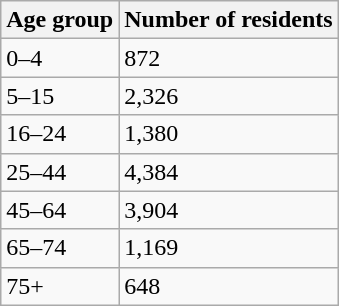<table class="wikitable">
<tr>
<th>Age group</th>
<th>Number of residents</th>
</tr>
<tr>
<td>0–4</td>
<td>872</td>
</tr>
<tr>
<td>5–15</td>
<td>2,326</td>
</tr>
<tr>
<td>16–24</td>
<td>1,380</td>
</tr>
<tr>
<td>25–44</td>
<td>4,384</td>
</tr>
<tr>
<td>45–64</td>
<td>3,904</td>
</tr>
<tr>
<td>65–74</td>
<td>1,169</td>
</tr>
<tr>
<td>75+</td>
<td>648</td>
</tr>
</table>
